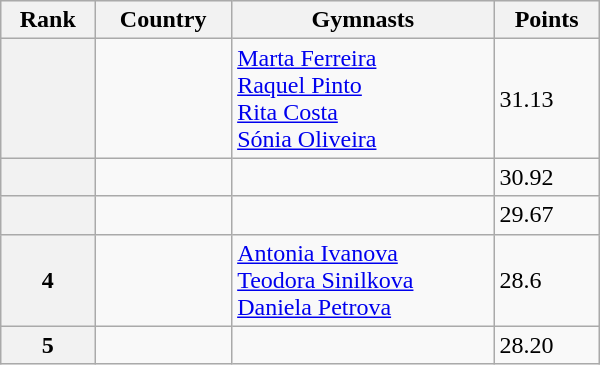<table class="wikitable" width=400>
<tr bgcolor="#efefef">
<th>Rank</th>
<th>Country</th>
<th>Gymnasts</th>
<th>Points</th>
</tr>
<tr>
<th></th>
<td></td>
<td><a href='#'>Marta Ferreira</a> <br> <a href='#'>Raquel Pinto</a> <br> <a href='#'>Rita Costa</a> <br> <a href='#'>Sónia Oliveira</a></td>
<td>31.13</td>
</tr>
<tr>
<th></th>
<td></td>
<td></td>
<td>30.92</td>
</tr>
<tr>
<th></th>
<td></td>
<td></td>
<td>29.67</td>
</tr>
<tr>
<th>4</th>
<td></td>
<td><a href='#'>Antonia Ivanova</a> <br> <a href='#'>Teodora Sinilkova</a> <br> <a href='#'>Daniela Petrova</a></td>
<td>28.6</td>
</tr>
<tr>
<th>5</th>
<td></td>
<td></td>
<td>28.20</td>
</tr>
</table>
